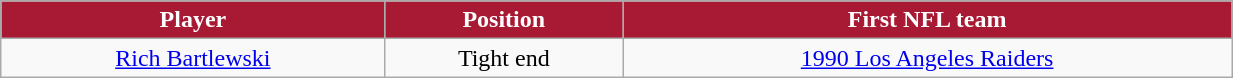<table class="wikitable" width="65%">
<tr align="center"  style="background:#A81933;color:#FFFFFF;">
<td><strong>Player</strong></td>
<td><strong>Position</strong></td>
<td><strong>First NFL team</strong></td>
</tr>
<tr align="center" bgcolor="">
<td><a href='#'>Rich Bartlewski</a></td>
<td>Tight end</td>
<td><a href='#'>1990 Los Angeles Raiders</a></td>
</tr>
</table>
